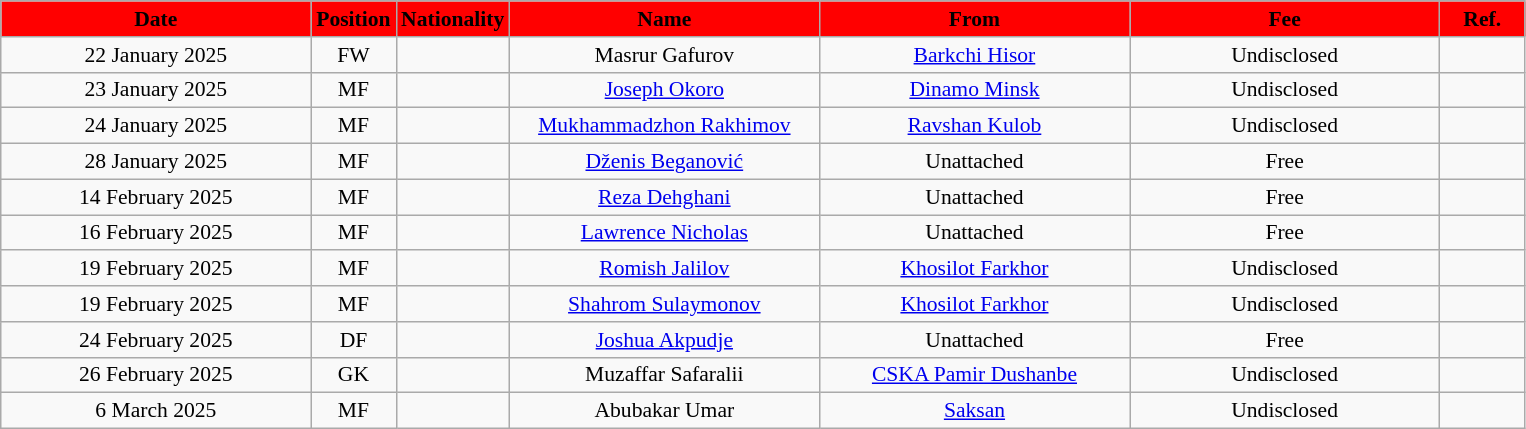<table class="wikitable"  style="text-align:center; font-size:90%; ">
<tr>
<th style="background:#FF0000; color:#000000; width:200px;">Date</th>
<th style="background:#FF0000; color:#000000; width:50px;">Position</th>
<th style="background:#FF0000; color:#000000; width:50px;">Nationality</th>
<th style="background:#FF0000; color:#000000; width:200px;">Name</th>
<th style="background:#FF0000; color:#000000; width:200px;">From</th>
<th style="background:#FF0000; color:#000000; width:200px;">Fee</th>
<th style="background:#FF0000; color:#000000; width:50px;">Ref.</th>
</tr>
<tr>
<td>22 January 2025</td>
<td>FW</td>
<td></td>
<td>Masrur Gafurov</td>
<td><a href='#'>Barkchi Hisor</a></td>
<td>Undisclosed</td>
<td></td>
</tr>
<tr>
<td>23 January 2025</td>
<td>MF</td>
<td></td>
<td><a href='#'>Joseph Okoro</a></td>
<td><a href='#'>Dinamo Minsk</a></td>
<td>Undisclosed</td>
<td></td>
</tr>
<tr>
<td>24 January 2025</td>
<td>MF</td>
<td></td>
<td><a href='#'>Mukhammadzhon Rakhimov</a></td>
<td><a href='#'>Ravshan Kulob</a></td>
<td>Undisclosed</td>
<td></td>
</tr>
<tr>
<td>28 January 2025</td>
<td>MF</td>
<td></td>
<td><a href='#'>Dženis Beganović</a></td>
<td>Unattached</td>
<td>Free</td>
<td></td>
</tr>
<tr>
<td>14 February 2025</td>
<td>MF</td>
<td></td>
<td><a href='#'>Reza Dehghani</a></td>
<td>Unattached</td>
<td>Free</td>
<td></td>
</tr>
<tr>
<td>16 February 2025</td>
<td>MF</td>
<td></td>
<td><a href='#'>Lawrence Nicholas</a></td>
<td>Unattached</td>
<td>Free</td>
<td></td>
</tr>
<tr>
<td>19 February 2025</td>
<td>MF</td>
<td></td>
<td><a href='#'>Romish Jalilov</a></td>
<td><a href='#'>Khosilot Farkhor</a></td>
<td>Undisclosed</td>
<td></td>
</tr>
<tr>
<td>19 February 2025</td>
<td>MF</td>
<td></td>
<td><a href='#'>Shahrom Sulaymonov</a></td>
<td><a href='#'>Khosilot Farkhor</a></td>
<td>Undisclosed</td>
<td></td>
</tr>
<tr>
<td>24 February 2025</td>
<td>DF</td>
<td></td>
<td><a href='#'>Joshua Akpudje</a></td>
<td>Unattached</td>
<td>Free</td>
<td></td>
</tr>
<tr>
<td>26 February 2025</td>
<td>GK</td>
<td></td>
<td>Muzaffar Safaralii</td>
<td><a href='#'>CSKA Pamir Dushanbe</a></td>
<td>Undisclosed</td>
<td></td>
</tr>
<tr>
<td>6 March 2025</td>
<td>MF</td>
<td></td>
<td>Abubakar Umar</td>
<td><a href='#'>Saksan</a></td>
<td>Undisclosed</td>
<td></td>
</tr>
</table>
